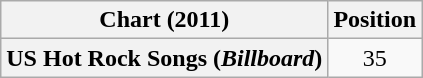<table class="wikitable plainrowheaders">
<tr>
<th align="left">Chart (2011)</th>
<th align="center">Position<br></th>
</tr>
<tr>
<th scope="row">US Hot Rock Songs (<em>Billboard</em>)</th>
<td align="center">35</td>
</tr>
</table>
